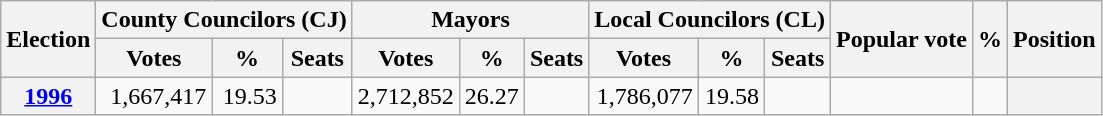<table class="wikitable" style="text-align: right;">
<tr>
<th rowspan="2">Election</th>
<th colspan="3">County Councilors (CJ)</th>
<th colspan="3">Mayors</th>
<th colspan="3">Local Councilors (CL)</th>
<th rowspan="2">Popular vote</th>
<th rowspan="2">%</th>
<th rowspan="2">Position</th>
</tr>
<tr>
<th>Votes</th>
<th>%</th>
<th>Seats</th>
<th>Votes</th>
<th>%</th>
<th>Seats</th>
<th>Votes</th>
<th>%</th>
<th>Seats</th>
</tr>
<tr>
<th><a href='#'>1996</a></th>
<td>1,667,417</td>
<td>19.53</td>
<td></td>
<td>2,712,852</td>
<td>26.27</td>
<td></td>
<td>1,786,077</td>
<td>19.58</td>
<td></td>
<td></td>
<td></td>
<th style="text-align: center;"></th>
</tr>
</table>
